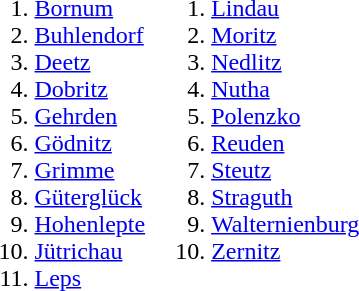<table>
<tr>
<td valign=top><br><ol><li><a href='#'>Bornum</a></li><li><a href='#'>Buhlendorf</a></li><li><a href='#'>Deetz</a></li><li><a href='#'>Dobritz</a></li><li><a href='#'>Gehrden</a></li><li><a href='#'>Gödnitz</a></li><li><a href='#'>Grimme</a></li><li><a href='#'>Güterglück</a></li><li><a href='#'>Hohenlepte</a></li><li><a href='#'>Jütrichau</a></li><li><a href='#'>Leps</a></li></ol></td>
<td valign=top><br><ol>
<li> <a href='#'>Lindau</a>
<li> <a href='#'>Moritz</a> 
<li> <a href='#'>Nedlitz</a> 
<li> <a href='#'>Nutha</a>
<li> <a href='#'>Polenzko</a> 
<li> <a href='#'>Reuden</a> 
<li> <a href='#'>Steutz</a> 
<li> <a href='#'>Straguth</a> 
<li> <a href='#'>Walternienburg</a> 
<li> <a href='#'>Zernitz</a>
</ol></td>
</tr>
</table>
